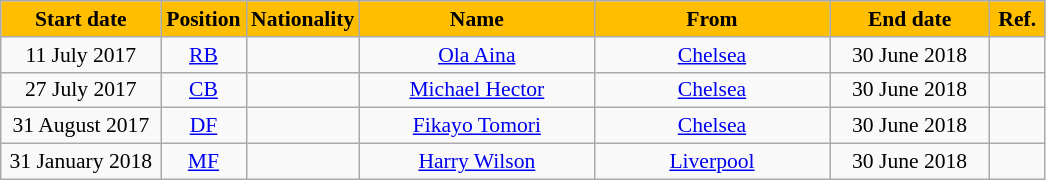<table class="wikitable"  style="text-align:center; font-size:90%; ">
<tr>
<th style="background:#ffbf00; color:#000; width:100px;">Start date</th>
<th style="background:#ffbf00; color:#000; width:50px;">Position</th>
<th style="background:#ffbf00; color:#000; width:50px;">Nationality</th>
<th style="background:#ffbf00; color:#000; width:150px;">Name</th>
<th style="background:#ffbf00; color:#000; width:150px;">From</th>
<th style="background:#ffbf00; color:#000; width:100px;">End date</th>
<th style="background:#ffbf00; color:#000; width:30px;">Ref.</th>
</tr>
<tr>
<td>11 July 2017</td>
<td><a href='#'>RB</a></td>
<td></td>
<td><a href='#'>Ola Aina</a></td>
<td><a href='#'>Chelsea</a></td>
<td>30 June 2018</td>
<td></td>
</tr>
<tr>
<td>27 July 2017</td>
<td><a href='#'>CB</a></td>
<td></td>
<td><a href='#'>Michael Hector</a></td>
<td><a href='#'>Chelsea</a></td>
<td>30 June 2018</td>
<td></td>
</tr>
<tr>
<td>31 August 2017</td>
<td><a href='#'>DF</a></td>
<td></td>
<td><a href='#'>Fikayo Tomori</a></td>
<td><a href='#'>Chelsea</a></td>
<td>30 June 2018</td>
<td></td>
</tr>
<tr>
<td>31 January 2018</td>
<td><a href='#'>MF</a></td>
<td></td>
<td><a href='#'>Harry Wilson</a></td>
<td><a href='#'>Liverpool</a></td>
<td>30 June 2018</td>
<td></td>
</tr>
</table>
